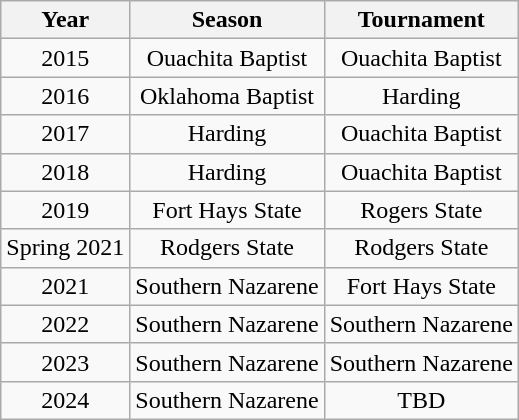<table class="wikitable" style=text-align:center>
<tr>
<th>Year</th>
<th>Season</th>
<th>Tournament</th>
</tr>
<tr>
<td>2015</td>
<td>Ouachita Baptist</td>
<td>Ouachita Baptist</td>
</tr>
<tr>
<td>2016</td>
<td>Oklahoma Baptist</td>
<td>Harding</td>
</tr>
<tr>
<td>2017</td>
<td>Harding</td>
<td>Ouachita Baptist</td>
</tr>
<tr>
<td>2018</td>
<td>Harding</td>
<td>Ouachita Baptist</td>
</tr>
<tr>
<td>2019</td>
<td>Fort Hays State</td>
<td>Rogers State</td>
</tr>
<tr>
<td>Spring 2021</td>
<td>Rodgers State</td>
<td>Rodgers State</td>
</tr>
<tr>
<td>2021</td>
<td>Southern Nazarene</td>
<td>Fort Hays State</td>
</tr>
<tr>
<td>2022</td>
<td>Southern Nazarene</td>
<td>Southern Nazarene</td>
</tr>
<tr>
<td>2023</td>
<td>Southern Nazarene</td>
<td>Southern Nazarene</td>
</tr>
<tr>
<td>2024</td>
<td>Southern Nazarene</td>
<td>TBD</td>
</tr>
</table>
